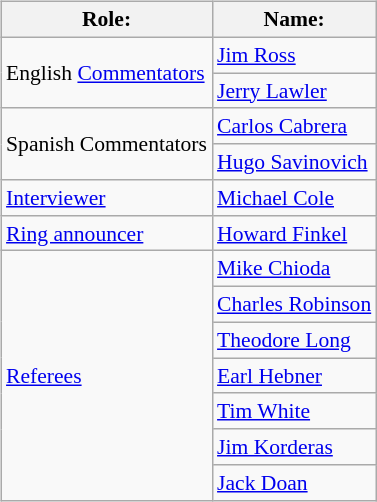<table class=wikitable style="font-size:90%; margin: 0.5em 0 0.5em 1em; float: right; clear: right;">
<tr>
<th>Role:</th>
<th>Name:</th>
</tr>
<tr>
<td rowspan="2">English <a href='#'>Commentators</a></td>
<td><a href='#'>Jim Ross</a></td>
</tr>
<tr>
<td><a href='#'>Jerry Lawler</a></td>
</tr>
<tr>
<td rowspan="2">Spanish Commentators</td>
<td><a href='#'>Carlos Cabrera</a></td>
</tr>
<tr>
<td><a href='#'>Hugo Savinovich</a></td>
</tr>
<tr>
<td><a href='#'>Interviewer</a></td>
<td><a href='#'>Michael Cole</a></td>
</tr>
<tr>
<td><a href='#'>Ring announcer</a></td>
<td><a href='#'>Howard Finkel</a></td>
</tr>
<tr>
<td rowspan="7"><a href='#'>Referees</a></td>
<td><a href='#'>Mike Chioda</a></td>
</tr>
<tr>
<td><a href='#'>Charles Robinson</a></td>
</tr>
<tr>
<td><a href='#'>Theodore Long</a></td>
</tr>
<tr>
<td><a href='#'>Earl Hebner</a></td>
</tr>
<tr>
<td><a href='#'>Tim White</a></td>
</tr>
<tr>
<td><a href='#'>Jim Korderas</a></td>
</tr>
<tr>
<td><a href='#'>Jack Doan</a></td>
</tr>
</table>
